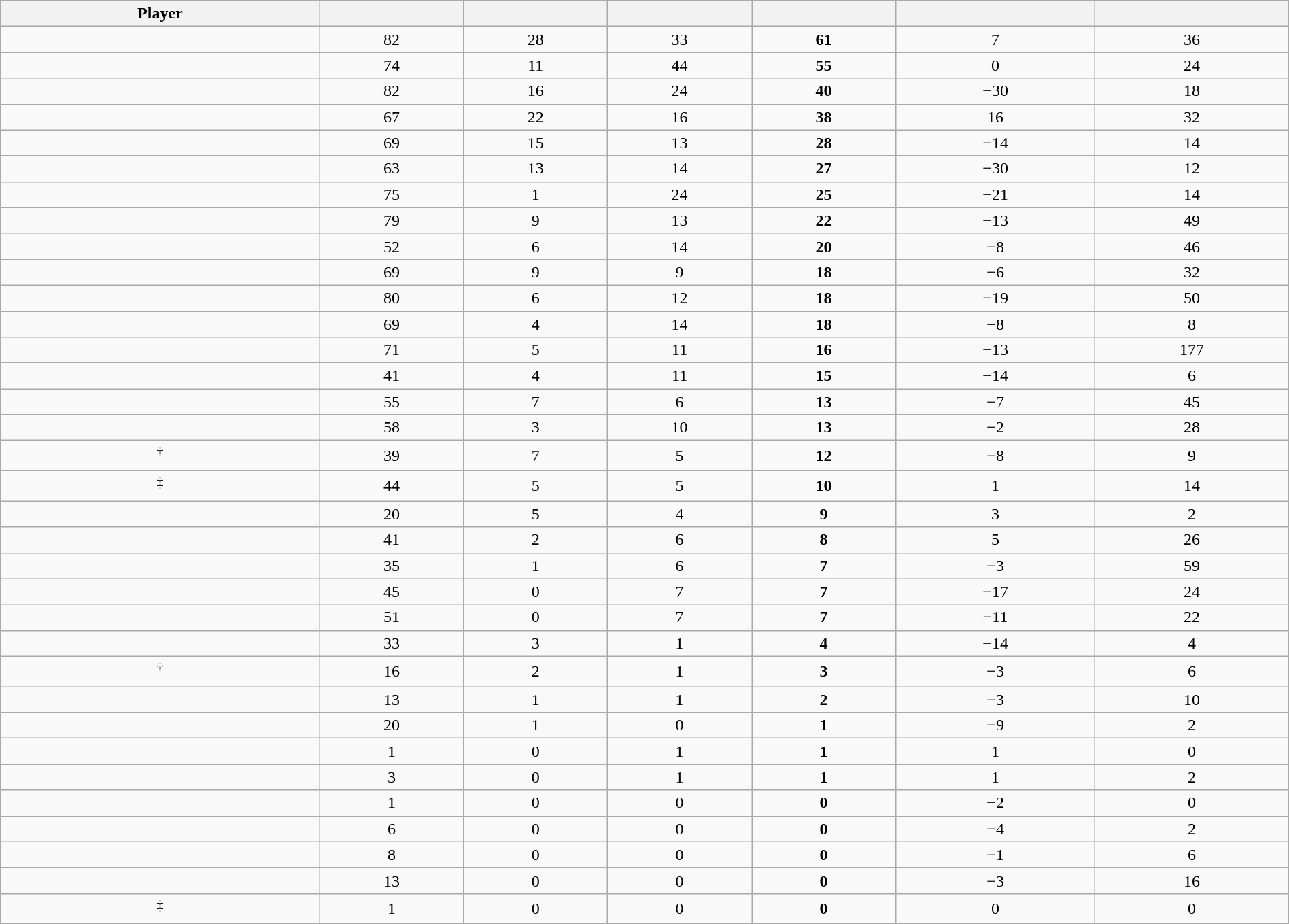<table class="wikitable sortable" style="width:100%; text-align:center;">
<tr>
<th>Player</th>
<th></th>
<th></th>
<th></th>
<th></th>
<th data-sort-type="number"></th>
<th></th>
</tr>
<tr>
<td></td>
<td>82</td>
<td>28</td>
<td>33</td>
<td><strong>61</strong></td>
<td>7</td>
<td>36</td>
</tr>
<tr>
<td></td>
<td>74</td>
<td>11</td>
<td>44</td>
<td><strong>55</strong></td>
<td>0</td>
<td>24</td>
</tr>
<tr>
<td></td>
<td>82</td>
<td>16</td>
<td>24</td>
<td><strong>40</strong></td>
<td>−30</td>
<td>18</td>
</tr>
<tr>
<td></td>
<td>67</td>
<td>22</td>
<td>16</td>
<td><strong>38</strong></td>
<td>16</td>
<td>32</td>
</tr>
<tr>
<td></td>
<td>69</td>
<td>15</td>
<td>13</td>
<td><strong>28</strong></td>
<td>−14</td>
<td>14</td>
</tr>
<tr>
<td></td>
<td>63</td>
<td>13</td>
<td>14</td>
<td><strong>27</strong></td>
<td>−30</td>
<td>12</td>
</tr>
<tr>
<td></td>
<td>75</td>
<td>1</td>
<td>24</td>
<td><strong>25</strong></td>
<td>−21</td>
<td>14</td>
</tr>
<tr>
<td></td>
<td>79</td>
<td>9</td>
<td>13</td>
<td><strong>22</strong></td>
<td>−13</td>
<td>49</td>
</tr>
<tr>
<td></td>
<td>52</td>
<td>6</td>
<td>14</td>
<td><strong>20</strong></td>
<td>−8</td>
<td>46</td>
</tr>
<tr>
<td></td>
<td>69</td>
<td>9</td>
<td>9</td>
<td><strong>18</strong></td>
<td>−6</td>
<td>32</td>
</tr>
<tr>
<td></td>
<td>80</td>
<td>6</td>
<td>12</td>
<td><strong>18</strong></td>
<td>−19</td>
<td>50</td>
</tr>
<tr>
<td></td>
<td>69</td>
<td>4</td>
<td>14</td>
<td><strong>18</strong></td>
<td>−8</td>
<td>8</td>
</tr>
<tr>
<td></td>
<td>71</td>
<td>5</td>
<td>11</td>
<td><strong>16</strong></td>
<td>−13</td>
<td>177</td>
</tr>
<tr>
<td></td>
<td>41</td>
<td>4</td>
<td>11</td>
<td><strong>15</strong></td>
<td>−14</td>
<td>6</td>
</tr>
<tr>
<td></td>
<td>55</td>
<td>7</td>
<td>6</td>
<td><strong>13</strong></td>
<td>−7</td>
<td>45</td>
</tr>
<tr>
<td></td>
<td>58</td>
<td>3</td>
<td>10</td>
<td><strong>13</strong></td>
<td>−2</td>
<td>28</td>
</tr>
<tr>
<td><sup>†</sup></td>
<td>39</td>
<td>7</td>
<td>5</td>
<td><strong>12</strong></td>
<td>−8</td>
<td>9</td>
</tr>
<tr>
<td><sup>‡</sup></td>
<td>44</td>
<td>5</td>
<td>5</td>
<td><strong>10</strong></td>
<td>1</td>
<td>14</td>
</tr>
<tr>
<td></td>
<td>20</td>
<td>5</td>
<td>4</td>
<td><strong>9</strong></td>
<td>3</td>
<td>2</td>
</tr>
<tr>
<td></td>
<td>41</td>
<td>2</td>
<td>6</td>
<td><strong>8</strong></td>
<td>5</td>
<td>26</td>
</tr>
<tr>
<td></td>
<td>35</td>
<td>1</td>
<td>6</td>
<td><strong>7</strong></td>
<td>−3</td>
<td>59</td>
</tr>
<tr>
<td></td>
<td>45</td>
<td>0</td>
<td>7</td>
<td><strong>7</strong></td>
<td>−17</td>
<td>24</td>
</tr>
<tr>
<td></td>
<td>51</td>
<td>0</td>
<td>7</td>
<td><strong>7</strong></td>
<td>−11</td>
<td>22</td>
</tr>
<tr>
<td></td>
<td>33</td>
<td>3</td>
<td>1</td>
<td><strong>4</strong></td>
<td>−14</td>
<td>4</td>
</tr>
<tr>
<td><sup>†</sup></td>
<td>16</td>
<td>2</td>
<td>1</td>
<td><strong>3</strong></td>
<td>−3</td>
<td>6</td>
</tr>
<tr>
<td></td>
<td>13</td>
<td>1</td>
<td>1</td>
<td><strong>2</strong></td>
<td>−3</td>
<td>10</td>
</tr>
<tr>
<td></td>
<td>20</td>
<td>1</td>
<td>0</td>
<td><strong>1</strong></td>
<td>−9</td>
<td>2</td>
</tr>
<tr>
<td></td>
<td>1</td>
<td>0</td>
<td>1</td>
<td><strong>1</strong></td>
<td>1</td>
<td>0</td>
</tr>
<tr>
<td></td>
<td>3</td>
<td>0</td>
<td>1</td>
<td><strong>1</strong></td>
<td>1</td>
<td>2</td>
</tr>
<tr>
<td></td>
<td>1</td>
<td>0</td>
<td>0</td>
<td><strong>0</strong></td>
<td>−2</td>
<td>0</td>
</tr>
<tr>
<td></td>
<td>6</td>
<td>0</td>
<td>0</td>
<td><strong>0</strong></td>
<td>−4</td>
<td>2</td>
</tr>
<tr>
<td></td>
<td>8</td>
<td>0</td>
<td>0</td>
<td><strong>0</strong></td>
<td>−1</td>
<td>6</td>
</tr>
<tr>
<td></td>
<td>13</td>
<td>0</td>
<td>0</td>
<td><strong>0</strong></td>
<td>−3</td>
<td>16</td>
</tr>
<tr>
<td><sup>‡</sup></td>
<td>1</td>
<td>0</td>
<td>0</td>
<td><strong>0</strong></td>
<td>0</td>
<td>0</td>
</tr>
</table>
